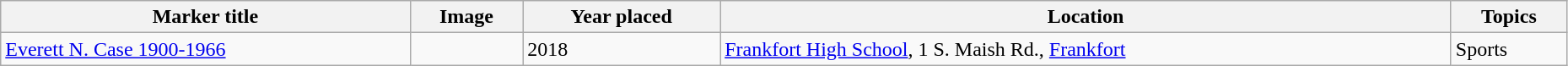<table class="wikitable sortable" style="width:98%">
<tr>
<th>Marker title</th>
<th class="unsortable">Image</th>
<th>Year placed</th>
<th>Location</th>
<th>Topics</th>
</tr>
<tr>
<td><a href='#'>Everett N. Case 1900-1966</a></td>
<td></td>
<td>2018</td>
<td><a href='#'>Frankfort High School</a>, 1 S. Maish Rd., <a href='#'>Frankfort</a><br><small></small></td>
<td>Sports</td>
</tr>
</table>
